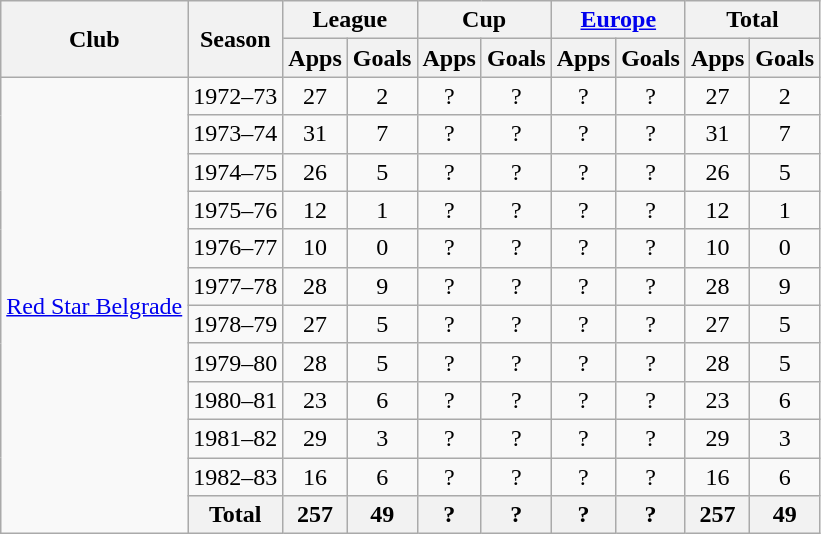<table class="wikitable" style="text-align:center">
<tr>
<th rowspan="2">Club</th>
<th rowspan="2">Season</th>
<th colspan="2">League</th>
<th colspan="2">Cup</th>
<th colspan="2"><a href='#'>Europe</a></th>
<th colspan="2">Total</th>
</tr>
<tr>
<th>Apps</th>
<th>Goals</th>
<th>Apps</th>
<th>Goals</th>
<th>Apps</th>
<th>Goals</th>
<th>Apps</th>
<th>Goals</th>
</tr>
<tr>
<td rowspan="12"><a href='#'>Red Star Belgrade</a></td>
<td>1972–73</td>
<td>27</td>
<td>2</td>
<td>?</td>
<td>?</td>
<td>?</td>
<td>?</td>
<td>27</td>
<td>2</td>
</tr>
<tr>
<td>1973–74</td>
<td>31</td>
<td>7</td>
<td>?</td>
<td>?</td>
<td>?</td>
<td>?</td>
<td>31</td>
<td>7</td>
</tr>
<tr>
<td>1974–75</td>
<td>26</td>
<td>5</td>
<td>?</td>
<td>?</td>
<td>?</td>
<td>?</td>
<td>26</td>
<td>5</td>
</tr>
<tr>
<td>1975–76</td>
<td>12</td>
<td>1</td>
<td>?</td>
<td>?</td>
<td>?</td>
<td>?</td>
<td>12</td>
<td>1</td>
</tr>
<tr>
<td>1976–77</td>
<td>10</td>
<td>0</td>
<td>?</td>
<td>?</td>
<td>?</td>
<td>?</td>
<td>10</td>
<td>0</td>
</tr>
<tr>
<td>1977–78</td>
<td>28</td>
<td>9</td>
<td>?</td>
<td>?</td>
<td>?</td>
<td>?</td>
<td>28</td>
<td>9</td>
</tr>
<tr>
<td>1978–79</td>
<td>27</td>
<td>5</td>
<td>?</td>
<td>?</td>
<td>?</td>
<td>?</td>
<td>27</td>
<td>5</td>
</tr>
<tr>
<td>1979–80</td>
<td>28</td>
<td>5</td>
<td>?</td>
<td>?</td>
<td>?</td>
<td>?</td>
<td>28</td>
<td>5</td>
</tr>
<tr>
<td>1980–81</td>
<td>23</td>
<td>6</td>
<td>?</td>
<td>?</td>
<td>?</td>
<td>?</td>
<td>23</td>
<td>6</td>
</tr>
<tr>
<td>1981–82</td>
<td>29</td>
<td>3</td>
<td>?</td>
<td>?</td>
<td>?</td>
<td>?</td>
<td>29</td>
<td>3</td>
</tr>
<tr>
<td>1982–83</td>
<td>16</td>
<td>6</td>
<td>?</td>
<td>?</td>
<td>?</td>
<td>?</td>
<td>16</td>
<td>6</td>
</tr>
<tr>
<th>Total</th>
<th>257</th>
<th>49</th>
<th>?</th>
<th>?</th>
<th>?</th>
<th>?</th>
<th>257</th>
<th>49</th>
</tr>
</table>
